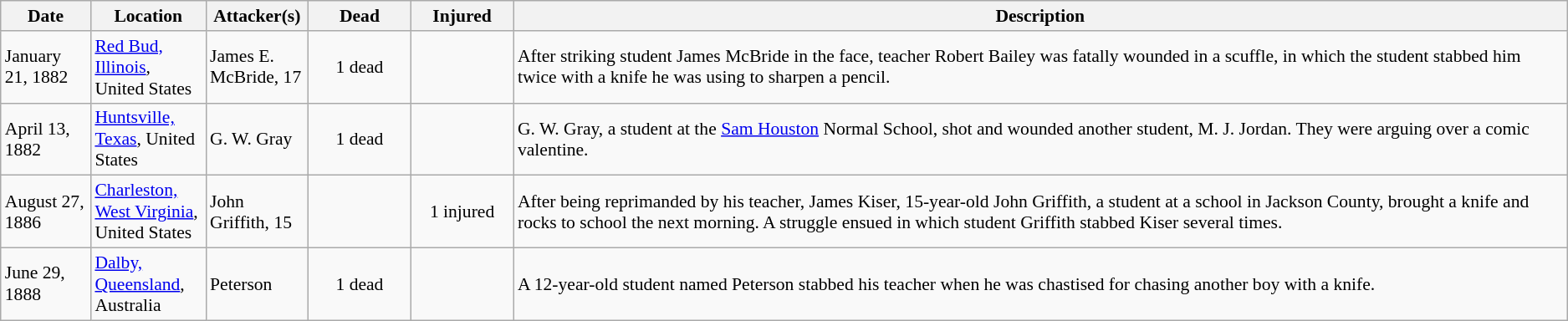<table class="wikitable sortable" style="font-size:90%;">
<tr>
<th style="width:65px;">Date</th>
<th style="width:85px;">Location</th>
<th style="width:75px;">Attacker(s)</th>
<th data-sort-type="number" style="width:75px;">Dead</th>
<th data-sort-type="number" style="width:75px;">Injured</th>
<th>Description</th>
</tr>
<tr>
<td>January 21, 1882</td>
<td><a href='#'>Red Bud, Illinois</a>, United States</td>
<td>James E. McBride, 17</td>
<td align="center">1 dead</td>
<td></td>
<td>After striking student James McBride in the face, teacher Robert Bailey was fatally wounded in a scuffle, in which the student stabbed him twice with a knife he was using to sharpen a pencil.</td>
</tr>
<tr>
<td>April 13, 1882</td>
<td><a href='#'>Huntsville, Texas</a>, United States</td>
<td>G. W. Gray</td>
<td align="center">1 dead</td>
<td></td>
<td>G. W. Gray, a student at the <a href='#'>Sam Houston</a> Normal School, shot and wounded another student, M. J. Jordan.  They were arguing over a comic valentine.</td>
</tr>
<tr>
<td>August 27, 1886</td>
<td><a href='#'>Charleston, West Virginia</a>, United States</td>
<td>John Griffith, 15</td>
<td></td>
<td align="center">1 injured</td>
<td>After being reprimanded by his teacher, James Kiser, 15-year-old John Griffith, a student at a school in Jackson County, brought a knife and rocks to school the next morning. A struggle ensued in which student Griffith stabbed Kiser several times.</td>
</tr>
<tr>
<td>June 29, 1888</td>
<td><a href='#'>Dalby, Queensland</a>, Australia</td>
<td>Peterson</td>
<td align="center">1 dead</td>
<td></td>
<td>A 12-year-old student named Peterson stabbed his teacher when he was chastised for chasing another boy with a knife.</td>
</tr>
</table>
